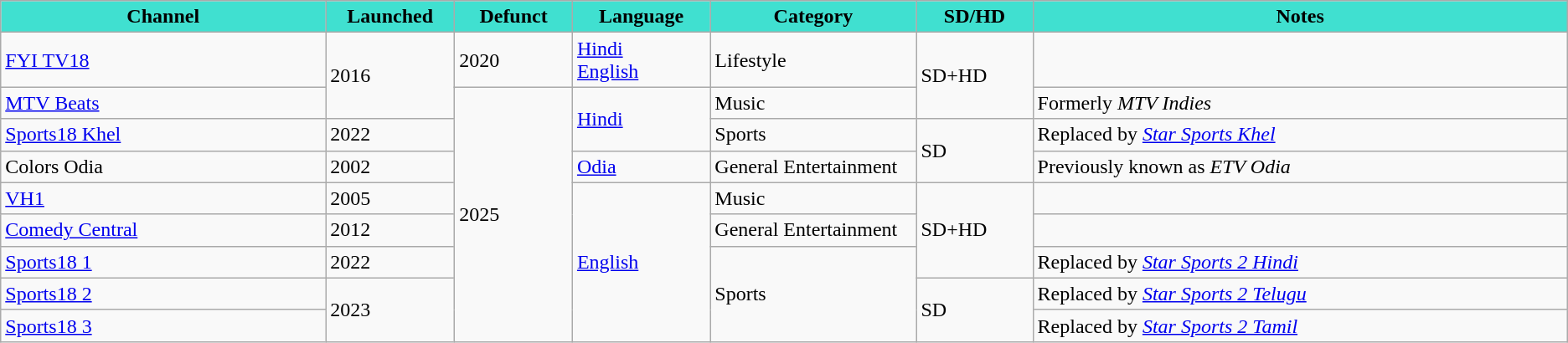<table class="wikitable sortable">
<tr>
<th style="width:430pt;background:Turquoise;">Channel</th>
<th style="width:105pt;background:Turquoise;">Launched</th>
<th style="width:105pt;background:Turquoise;">Defunct</th>
<th style="width:120pt;background:Turquoise;">Language</th>
<th style="width:200pt;background:Turquoise;">Category</th>
<th style="width:105pt;background:Turquoise;">SD/HD</th>
<th style="width:750pt;background:Turquoise;">Notes</th>
</tr>
<tr>
<td><a href='#'>FYI TV18</a></td>
<td rowspan="2">2016</td>
<td>2020</td>
<td><a href='#'>Hindi</a><br><a href='#'>English</a></td>
<td>Lifestyle</td>
<td rowspan="2">SD+HD</td>
<td></td>
</tr>
<tr>
<td><a href='#'>MTV Beats</a></td>
<td rowspan="8">2025</td>
<td rowspan="2"><a href='#'>Hindi</a></td>
<td>Music</td>
<td>Formerly <em>MTV Indies</em></td>
</tr>
<tr>
<td><a href='#'>Sports18 Khel</a></td>
<td>2022</td>
<td>Sports</td>
<td rowspan="2">SD</td>
<td>Replaced by <em><a href='#'>Star Sports Khel</a></em></td>
</tr>
<tr>
<td>Colors Odia</td>
<td>2002</td>
<td><a href='#'>Odia</a></td>
<td>General Entertainment</td>
<td>Previously known as <em>ETV Odia</em></td>
</tr>
<tr>
<td><a href='#'>VH1</a></td>
<td>2005</td>
<td rowspan="5"><a href='#'>English</a></td>
<td>Music</td>
<td rowspan="3">SD+HD</td>
<td></td>
</tr>
<tr>
<td><a href='#'>Comedy Central</a></td>
<td>2012</td>
<td>General Entertainment</td>
<td></td>
</tr>
<tr>
<td><a href='#'>Sports18 1</a></td>
<td>2022</td>
<td rowspan="3">Sports</td>
<td>Replaced by <em><a href='#'>Star Sports 2 Hindi</a></em></td>
</tr>
<tr>
<td><a href='#'>Sports18 2</a></td>
<td rowspan="2">2023</td>
<td rowspan="2">SD</td>
<td>Replaced by <em><a href='#'>Star Sports 2 Telugu</a></em></td>
</tr>
<tr>
<td><a href='#'>Sports18 3</a></td>
<td>Replaced by <em><a href='#'>Star Sports 2 Tamil</a></em></td>
</tr>
</table>
